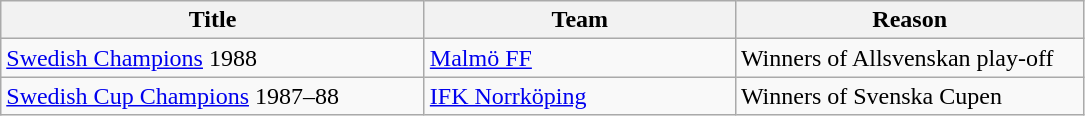<table class="wikitable" style="text-align: left">
<tr>
<th style="width: 275px;">Title</th>
<th style="width: 200px;">Team</th>
<th style="width: 225px;">Reason</th>
</tr>
<tr>
<td><a href='#'>Swedish Champions</a> 1988</td>
<td><a href='#'>Malmö FF</a></td>
<td>Winners of Allsvenskan play-off</td>
</tr>
<tr>
<td><a href='#'>Swedish Cup Champions</a> 1987–88</td>
<td><a href='#'>IFK Norrköping</a></td>
<td>Winners of Svenska Cupen</td>
</tr>
</table>
